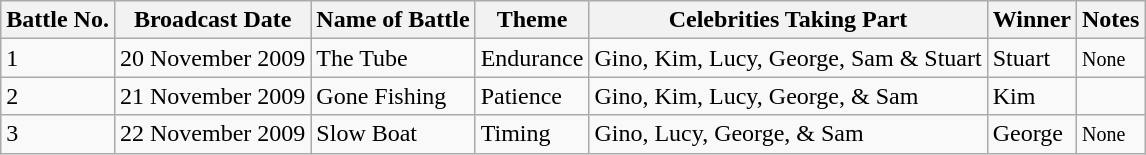<table class=wikitable>
<tr>
<th>Battle No.</th>
<th>Broadcast Date</th>
<th>Name of Battle</th>
<th>Theme</th>
<th>Celebrities Taking Part</th>
<th>Winner</th>
<th>Notes</th>
</tr>
<tr>
<td>1</td>
<td>20 November 2009</td>
<td>The Tube</td>
<td>Endurance</td>
<td>Gino, Kim, Lucy, George, Sam & Stuart</td>
<td>Stuart</td>
<td><small>None</small></td>
</tr>
<tr>
<td>2</td>
<td>21 November 2009</td>
<td>Gone Fishing</td>
<td>Patience</td>
<td>Gino, Kim, Lucy, George, & Sam</td>
<td>Kim</td>
<td><small></small></td>
</tr>
<tr>
<td>3</td>
<td>22 November 2009</td>
<td>Slow Boat</td>
<td>Timing</td>
<td>Gino, Lucy, George, & Sam</td>
<td>George</td>
<td><small>None</small></td>
</tr>
</table>
